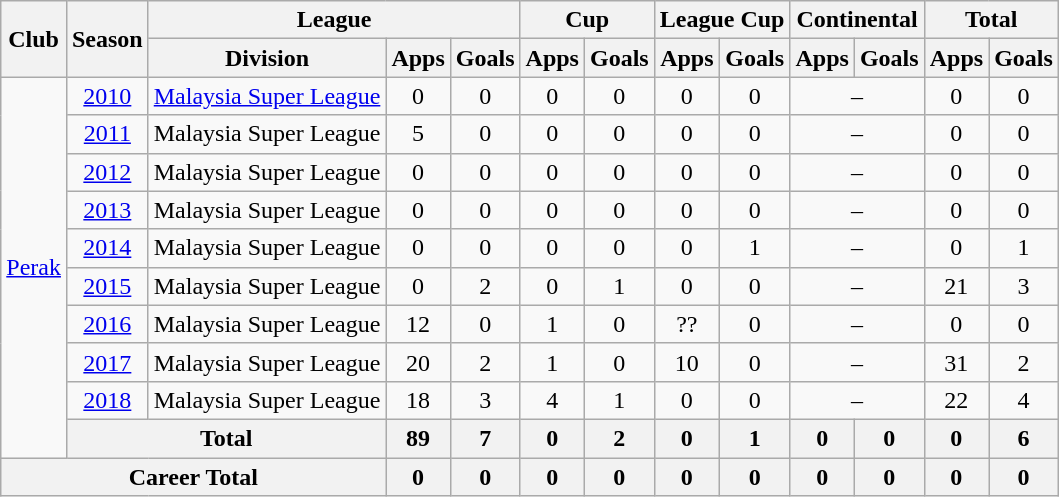<table class=wikitable style="text-align:center">
<tr>
<th rowspan=2>Club</th>
<th rowspan=2>Season</th>
<th colspan=3>League</th>
<th colspan=2>Cup</th>
<th colspan=2>League Cup</th>
<th colspan=2>Continental</th>
<th colspan=2>Total</th>
</tr>
<tr>
<th>Division</th>
<th>Apps</th>
<th>Goals</th>
<th>Apps</th>
<th>Goals</th>
<th>Apps</th>
<th>Goals</th>
<th>Apps</th>
<th>Goals</th>
<th>Apps</th>
<th>Goals</th>
</tr>
<tr>
<td rowspan=10><a href='#'>Perak</a></td>
<td><a href='#'>2010</a></td>
<td><a href='#'>Malaysia Super League</a></td>
<td>0</td>
<td>0</td>
<td>0</td>
<td>0</td>
<td>0</td>
<td>0</td>
<td colspan=2>–</td>
<td>0</td>
<td>0</td>
</tr>
<tr>
<td><a href='#'>2011</a></td>
<td>Malaysia Super League</td>
<td>5</td>
<td>0</td>
<td>0</td>
<td>0</td>
<td>0</td>
<td>0</td>
<td colspan=2>–</td>
<td>0</td>
<td>0</td>
</tr>
<tr>
<td><a href='#'>2012</a></td>
<td>Malaysia Super League</td>
<td>0</td>
<td>0</td>
<td>0</td>
<td>0</td>
<td>0</td>
<td>0</td>
<td colspan=2>–</td>
<td>0</td>
<td>0</td>
</tr>
<tr>
<td><a href='#'>2013</a></td>
<td>Malaysia Super League</td>
<td>0</td>
<td>0</td>
<td>0</td>
<td>0</td>
<td>0</td>
<td>0</td>
<td colspan=2>–</td>
<td>0</td>
<td>0</td>
</tr>
<tr>
<td><a href='#'>2014</a></td>
<td>Malaysia Super League</td>
<td>0</td>
<td>0</td>
<td>0</td>
<td>0</td>
<td>0</td>
<td>1</td>
<td colspan=2>–</td>
<td>0</td>
<td>1</td>
</tr>
<tr>
<td><a href='#'>2015</a></td>
<td>Malaysia Super League</td>
<td>0</td>
<td>2</td>
<td>0</td>
<td>1</td>
<td>0</td>
<td>0</td>
<td colspan=2>–</td>
<td>21</td>
<td>3</td>
</tr>
<tr>
<td><a href='#'>2016</a></td>
<td>Malaysia Super League</td>
<td>12</td>
<td>0</td>
<td>1</td>
<td>0</td>
<td>??</td>
<td>0</td>
<td colspan=2>–</td>
<td>0</td>
<td>0</td>
</tr>
<tr>
<td><a href='#'>2017</a></td>
<td>Malaysia Super League</td>
<td>20</td>
<td>2</td>
<td>1</td>
<td>0</td>
<td>10</td>
<td>0</td>
<td colspan=2>–</td>
<td>31</td>
<td>2</td>
</tr>
<tr>
<td><a href='#'>2018</a></td>
<td>Malaysia Super League</td>
<td>18</td>
<td>3</td>
<td>4</td>
<td>1</td>
<td>0</td>
<td>0</td>
<td colspan=2>–</td>
<td>22</td>
<td>4</td>
</tr>
<tr>
<th colspan="2">Total</th>
<th>89</th>
<th>7</th>
<th>0</th>
<th>2</th>
<th>0</th>
<th>1</th>
<th>0</th>
<th>0</th>
<th>0</th>
<th>6</th>
</tr>
<tr>
<th colspan="3">Career Total</th>
<th>0</th>
<th>0</th>
<th>0</th>
<th>0</th>
<th>0</th>
<th>0</th>
<th>0</th>
<th>0</th>
<th>0</th>
<th>0</th>
</tr>
</table>
